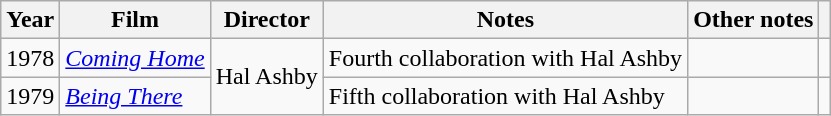<table class="wikitable">
<tr>
<th>Year</th>
<th>Film</th>
<th>Director</th>
<th>Notes</th>
<th>Other notes</th>
<th></th>
</tr>
<tr>
<td>1978</td>
<td><em><a href='#'>Coming Home</a></em></td>
<td rowspan=2>Hal Ashby</td>
<td>Fourth collaboration with Hal Ashby</td>
<td></td>
<td></td>
</tr>
<tr>
<td>1979</td>
<td><em><a href='#'>Being There</a></em></td>
<td>Fifth collaboration with Hal Ashby</td>
<td><small></small></td>
<td></td>
</tr>
</table>
